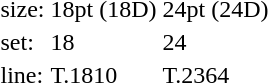<table style="margin-left:40px;">
<tr>
<td>size:</td>
<td>18pt (18D)</td>
<td>24pt (24D)</td>
</tr>
<tr>
<td>set:</td>
<td>18</td>
<td>24</td>
</tr>
<tr>
<td>line:</td>
<td>T.1810</td>
<td>T.2364</td>
</tr>
</table>
